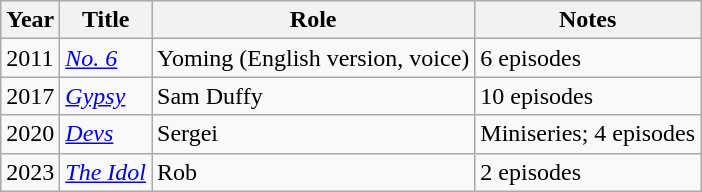<table class="wikitable sortable">
<tr>
<th>Year</th>
<th>Title</th>
<th>Role</th>
<th>Notes</th>
</tr>
<tr>
<td>2011</td>
<td><em><a href='#'>No. 6</a></em></td>
<td>Yoming (English version, voice)</td>
<td>6 episodes</td>
</tr>
<tr>
<td>2017</td>
<td><em><a href='#'>Gypsy</a></em></td>
<td>Sam Duffy</td>
<td>10 episodes</td>
</tr>
<tr>
<td>2020</td>
<td><em><a href='#'>Devs</a></em></td>
<td>Sergei</td>
<td>Miniseries; 4 episodes</td>
</tr>
<tr>
<td>2023</td>
<td><a href='#'><em>The Idol</em></a></td>
<td>Rob</td>
<td>2 episodes</td>
</tr>
</table>
